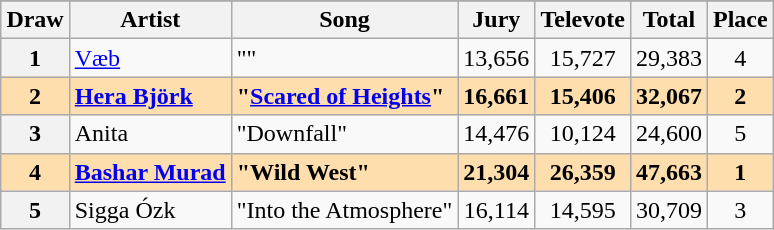<table class="sortable wikitable plainrowheaders" style="margin: 1em auto 1em auto; text-align:center">
<tr>
</tr>
<tr>
<th scope="col">Draw</th>
<th scope="col">Artist</th>
<th scope="col">Song</th>
<th>Jury</th>
<th>Televote</th>
<th>Total</th>
<th>Place</th>
</tr>
<tr>
<th scope="row" style="text-align:center">1</th>
<td align="left"><a href='#'>Væb</a></td>
<td align="left">""</td>
<td>13,656</td>
<td>15,727</td>
<td>29,383</td>
<td>4</td>
</tr>
<tr style="font-weight:bold; background-color:navajowhite;">
<th scope="row" style="text-align:center; font-weight:bold; background-color:navajowhite;">2</th>
<td align="left"><a href='#'>Hera Björk</a></td>
<td align="left">"<a href='#'>Scared of Heights</a>"</td>
<td>16,661</td>
<td>15,406</td>
<td>32,067</td>
<td>2</td>
</tr>
<tr>
<th scope="row" style="text-align:center">3</th>
<td align="left">Anita</td>
<td align="left">"Downfall"</td>
<td>14,476</td>
<td>10,124</td>
<td>24,600</td>
<td>5</td>
</tr>
<tr style="font-weight:bold; background-color:navajowhite;">
<th scope="row" style="text-align:center; font-weight:bold; background-color:navajowhite;">4</th>
<td align="left"><a href='#'>Bashar Murad</a></td>
<td align="left">"Wild West"</td>
<td>21,304</td>
<td>26,359</td>
<td>47,663</td>
<td>1</td>
</tr>
<tr>
<th scope="row" style="text-align:center">5</th>
<td align="left">Sigga Ózk</td>
<td align="left">"Into the Atmosphere"</td>
<td>16,114</td>
<td>14,595</td>
<td>30,709</td>
<td>3</td>
</tr>
</table>
